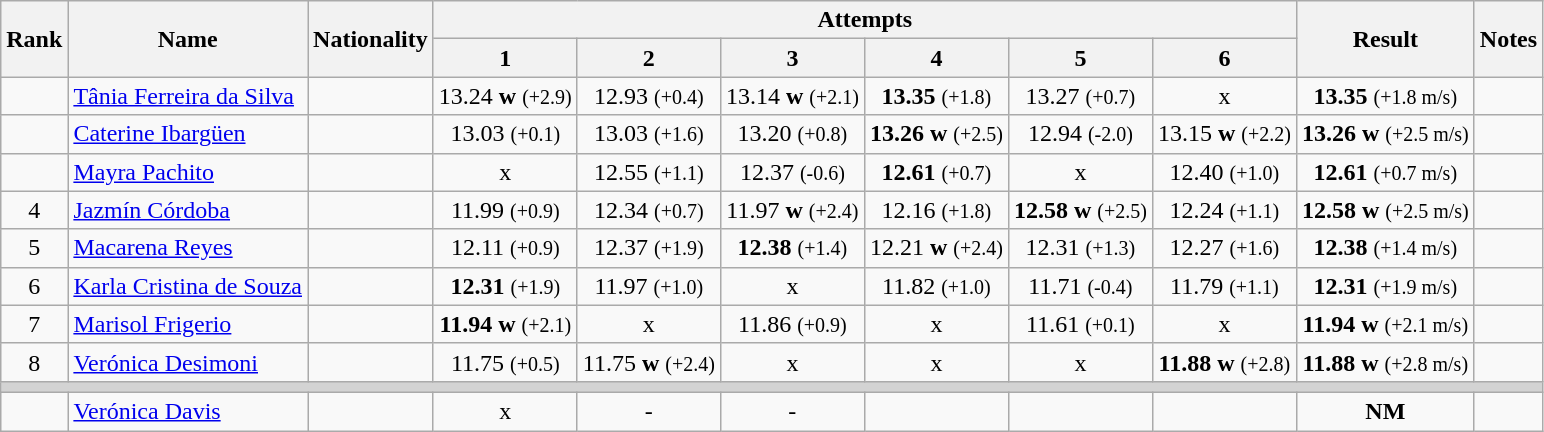<table class="wikitable sortable" style="text-align:center">
<tr>
<th rowspan=2>Rank</th>
<th rowspan=2>Name</th>
<th rowspan=2>Nationality</th>
<th colspan=6>Attempts</th>
<th rowspan=2>Result</th>
<th rowspan=2>Notes</th>
</tr>
<tr>
<th>1</th>
<th>2</th>
<th>3</th>
<th>4</th>
<th>5</th>
<th>6</th>
</tr>
<tr>
<td align=center></td>
<td align=left><a href='#'>Tânia Ferreira da Silva</a></td>
<td align=left></td>
<td>13.24 <strong>w</strong> <small>(+2.9)</small></td>
<td>12.93 <small>(+0.4)</small></td>
<td>13.14 <strong>w</strong> <small>(+2.1)</small></td>
<td><strong>13.35</strong> <small>(+1.8)</small></td>
<td>13.27 <small>(+0.7)</small></td>
<td>x</td>
<td><strong>13.35</strong> <small>(+1.8 m/s)</small></td>
<td></td>
</tr>
<tr>
<td align=center></td>
<td align=left><a href='#'>Caterine Ibargüen</a></td>
<td align=left></td>
<td>13.03 <small>(+0.1)</small></td>
<td>13.03 <small>(+1.6)</small></td>
<td>13.20 <small>(+0.8)</small></td>
<td><strong>13.26</strong> <strong>w</strong> <small>(+2.5)</small></td>
<td>12.94 <small>(-2.0)</small></td>
<td>13.15 <strong>w</strong> <small>(+2.2)</small></td>
<td><strong>13.26</strong> <strong>w</strong> <small>(+2.5 m/s)</small></td>
<td></td>
</tr>
<tr>
<td align=center></td>
<td align=left><a href='#'>Mayra Pachito</a></td>
<td align=left></td>
<td>x</td>
<td>12.55 <small>(+1.1)</small></td>
<td>12.37 <small>(-0.6)</small></td>
<td><strong>12.61</strong> <small>(+0.7)</small></td>
<td>x</td>
<td>12.40 <small>(+1.0)</small></td>
<td><strong>12.61</strong> <small>(+0.7 m/s)</small></td>
<td></td>
</tr>
<tr>
<td align=center>4</td>
<td align=left><a href='#'>Jazmín Córdoba</a></td>
<td align=left></td>
<td>11.99 <small>(+0.9)</small></td>
<td>12.34 <small>(+0.7)</small></td>
<td>11.97 <strong>w</strong> <small>(+2.4)</small></td>
<td>12.16 <small>(+1.8)</small></td>
<td><strong>12.58</strong> <strong>w</strong> <small>(+2.5)</small></td>
<td>12.24 <small>(+1.1)</small></td>
<td><strong>12.58</strong> <strong>w</strong> <small>(+2.5 m/s)</small></td>
<td></td>
</tr>
<tr>
<td align=center>5</td>
<td align=left><a href='#'>Macarena Reyes</a></td>
<td align=left></td>
<td>12.11 <small>(+0.9)</small></td>
<td>12.37 <small>(+1.9)</small></td>
<td><strong>12.38</strong> <small>(+1.4)</small></td>
<td>12.21 <strong>w</strong> <small>(+2.4)</small></td>
<td>12.31 <small>(+1.3)</small></td>
<td>12.27 <small>(+1.6)</small></td>
<td><strong>12.38</strong> <small>(+1.4 m/s)</small></td>
<td></td>
</tr>
<tr>
<td align=center>6</td>
<td align=left><a href='#'>Karla Cristina de Souza</a></td>
<td align=left></td>
<td><strong>12.31</strong> <small>(+1.9)</small></td>
<td>11.97 <small>(+1.0)</small></td>
<td>x</td>
<td>11.82 <small>(+1.0)</small></td>
<td>11.71 <small>(-0.4)</small></td>
<td>11.79 <small>(+1.1)</small></td>
<td><strong>12.31</strong> <small>(+1.9 m/s)</small></td>
<td></td>
</tr>
<tr>
<td align=center>7</td>
<td align=left><a href='#'>Marisol Frigerio</a></td>
<td align=left></td>
<td><strong>11.94</strong> <strong>w</strong> <small>(+2.1)</small></td>
<td>x</td>
<td>11.86 <small>(+0.9)</small></td>
<td>x</td>
<td>11.61 <small>(+0.1)</small></td>
<td>x</td>
<td><strong>11.94</strong> <strong>w</strong> <small>(+2.1 m/s)</small></td>
<td></td>
</tr>
<tr>
<td align=center>8</td>
<td align=left><a href='#'>Verónica Desimoni</a></td>
<td align=left></td>
<td>11.75 <small>(+0.5)</small></td>
<td>11.75 <strong>w</strong> <small>(+2.4)</small></td>
<td>x</td>
<td>x</td>
<td>x</td>
<td><strong>11.88</strong> <strong>w</strong> <small>(+2.8)</small></td>
<td><strong>11.88</strong> <strong>w</strong> <small>(+2.8 m/s)</small></td>
<td></td>
</tr>
<tr>
<td colspan=11 bgcolor=lightgray></td>
</tr>
<tr>
<td align=center></td>
<td align=left><a href='#'>Verónica Davis</a></td>
<td align=left></td>
<td>x</td>
<td>-</td>
<td>-</td>
<td></td>
<td></td>
<td></td>
<td><strong>NM</strong></td>
<td></td>
</tr>
</table>
